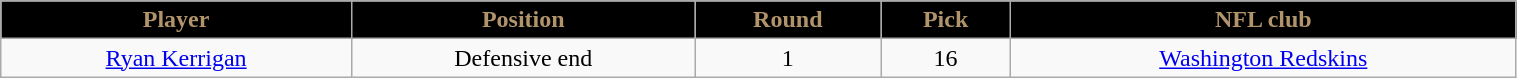<table class="wikitable" width="80%">
<tr align="center"  style="background:#000000;color:#B1946C;">
<td><strong>Player</strong></td>
<td><strong>Position</strong></td>
<td><strong>Round</strong></td>
<td><strong>Pick</strong></td>
<td><strong>NFL club</strong></td>
</tr>
<tr align="center" bgcolor="">
<td><a href='#'>Ryan Kerrigan</a></td>
<td>Defensive end</td>
<td>1</td>
<td>16</td>
<td><a href='#'>Washington Redskins</a></td>
</tr>
</table>
